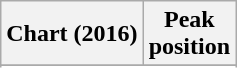<table class="wikitable plainrowheaders">
<tr>
<th scope="col">Chart (2016)</th>
<th scope="col">Peak<br>position</th>
</tr>
<tr>
</tr>
<tr>
</tr>
</table>
